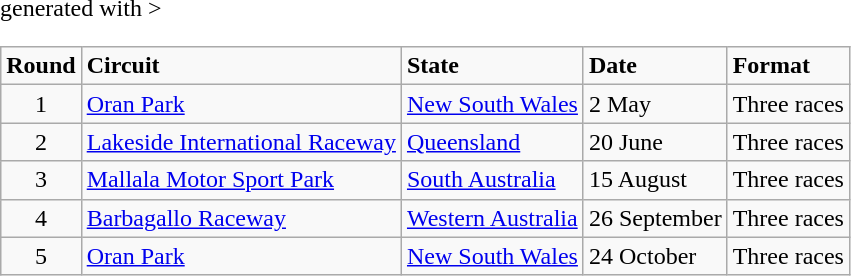<table class="wikitable" <hiddentext>generated with >
<tr style="font-weight:bold">
<td height="14" align="center">Round</td>
<td>Circuit</td>
<td>State</td>
<td>Date</td>
<td>Format</td>
</tr>
<tr>
<td height="14" align="center">1</td>
<td><a href='#'>Oran Park</a></td>
<td><a href='#'>New South Wales</a></td>
<td>2 May</td>
<td>Three races</td>
</tr>
<tr>
<td height="14" align="center">2</td>
<td><a href='#'>Lakeside International Raceway</a></td>
<td><a href='#'>Queensland</a></td>
<td>20 June</td>
<td>Three races</td>
</tr>
<tr>
<td height="14" align="center">3</td>
<td><a href='#'>Mallala Motor Sport Park</a></td>
<td><a href='#'>South Australia</a></td>
<td>15 August</td>
<td>Three races</td>
</tr>
<tr>
<td height="14" align="center">4</td>
<td><a href='#'>Barbagallo Raceway</a></td>
<td><a href='#'>Western Australia</a></td>
<td>26 September</td>
<td>Three races</td>
</tr>
<tr>
<td height="14" align="center">5</td>
<td><a href='#'>Oran Park</a></td>
<td><a href='#'>New South Wales</a></td>
<td>24 October</td>
<td>Three races</td>
</tr>
</table>
